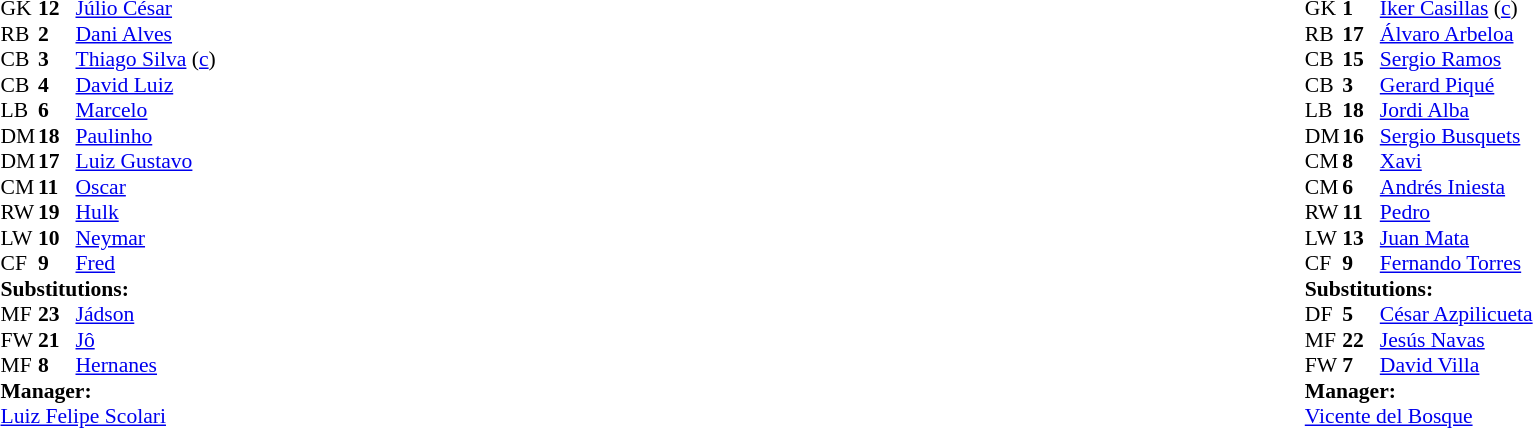<table style="width:100%;">
<tr>
<td style="vertical-align:top; width:50%;"><br><table style="font-size: 90%" cellspacing="0" cellpadding="0">
<tr>
<th width="25"></th>
<th width="25"></th>
</tr>
<tr>
<td>GK</td>
<td><strong>12</strong></td>
<td><a href='#'>Júlio César</a></td>
</tr>
<tr>
<td>RB</td>
<td><strong>2</strong></td>
<td><a href='#'>Dani Alves</a></td>
</tr>
<tr>
<td>CB</td>
<td><strong>3</strong></td>
<td><a href='#'>Thiago Silva</a> (<a href='#'>c</a>)</td>
</tr>
<tr>
<td>CB</td>
<td><strong>4</strong></td>
<td><a href='#'>David Luiz</a></td>
</tr>
<tr>
<td>LB</td>
<td><strong>6</strong></td>
<td><a href='#'>Marcelo</a></td>
</tr>
<tr>
<td>DM</td>
<td><strong>18</strong></td>
<td><a href='#'>Paulinho</a></td>
<td></td>
<td></td>
</tr>
<tr>
<td>DM</td>
<td><strong>17</strong></td>
<td><a href='#'>Luiz Gustavo</a></td>
</tr>
<tr>
<td>CM</td>
<td><strong>11</strong></td>
<td><a href='#'>Oscar</a></td>
</tr>
<tr>
<td>RW</td>
<td><strong>19</strong></td>
<td><a href='#'>Hulk</a></td>
<td></td>
<td></td>
</tr>
<tr>
<td>LW</td>
<td><strong>10</strong></td>
<td><a href='#'>Neymar</a></td>
</tr>
<tr>
<td>CF</td>
<td><strong>9</strong></td>
<td><a href='#'>Fred</a></td>
<td></td>
<td></td>
</tr>
<tr>
<td colspan=3><strong>Substitutions:</strong></td>
</tr>
<tr>
<td>MF</td>
<td><strong>23</strong></td>
<td><a href='#'>Jádson</a></td>
<td></td>
<td></td>
</tr>
<tr>
<td>FW</td>
<td><strong>21</strong></td>
<td><a href='#'>Jô</a></td>
<td></td>
<td></td>
</tr>
<tr>
<td>MF</td>
<td><strong>8</strong></td>
<td><a href='#'>Hernanes</a></td>
<td></td>
<td></td>
</tr>
<tr>
<td colspan=3><strong>Manager:</strong></td>
</tr>
<tr>
<td colspan=3><a href='#'>Luiz Felipe Scolari</a></td>
</tr>
</table>
</td>
<td valign="top"></td>
<td style="vertical-align:top; width:50%;"><br><table cellspacing="0" cellpadding="0" style="font-size:90%; margin:auto;">
<tr>
<th width="25"></th>
<th width="25"></th>
</tr>
<tr>
<td>GK</td>
<td><strong>1</strong></td>
<td><a href='#'>Iker Casillas</a> (<a href='#'>c</a>)</td>
</tr>
<tr>
<td>RB</td>
<td><strong>17</strong></td>
<td><a href='#'>Álvaro Arbeloa</a></td>
<td></td>
<td></td>
</tr>
<tr>
<td>CB</td>
<td><strong>15</strong></td>
<td><a href='#'>Sergio Ramos</a></td>
<td></td>
</tr>
<tr>
<td>CB</td>
<td><strong>3</strong></td>
<td><a href='#'>Gerard Piqué</a></td>
<td></td>
</tr>
<tr>
<td>LB</td>
<td><strong>18</strong></td>
<td><a href='#'>Jordi Alba</a></td>
</tr>
<tr>
<td>DM</td>
<td><strong>16</strong></td>
<td><a href='#'>Sergio Busquets</a></td>
</tr>
<tr>
<td>CM</td>
<td><strong>8</strong></td>
<td><a href='#'>Xavi</a></td>
</tr>
<tr>
<td>CM</td>
<td><strong>6</strong></td>
<td><a href='#'>Andrés Iniesta</a></td>
</tr>
<tr>
<td>RW</td>
<td><strong>11</strong></td>
<td><a href='#'>Pedro</a></td>
</tr>
<tr>
<td>LW</td>
<td><strong>13</strong></td>
<td><a href='#'>Juan Mata</a></td>
<td></td>
<td></td>
</tr>
<tr>
<td>CF</td>
<td><strong>9</strong></td>
<td><a href='#'>Fernando Torres</a></td>
<td></td>
<td></td>
</tr>
<tr>
<td colspan=3><strong>Substitutions:</strong></td>
</tr>
<tr>
<td>DF</td>
<td><strong>5</strong></td>
<td><a href='#'>César Azpilicueta</a></td>
<td></td>
<td></td>
</tr>
<tr>
<td>MF</td>
<td><strong>22</strong></td>
<td><a href='#'>Jesús Navas</a></td>
<td></td>
<td></td>
</tr>
<tr>
<td>FW</td>
<td><strong>7</strong></td>
<td><a href='#'>David Villa</a></td>
<td></td>
<td></td>
</tr>
<tr>
<td colspan=3><strong>Manager:</strong></td>
</tr>
<tr>
<td colspan=3><a href='#'>Vicente del Bosque</a></td>
</tr>
</table>
</td>
</tr>
</table>
